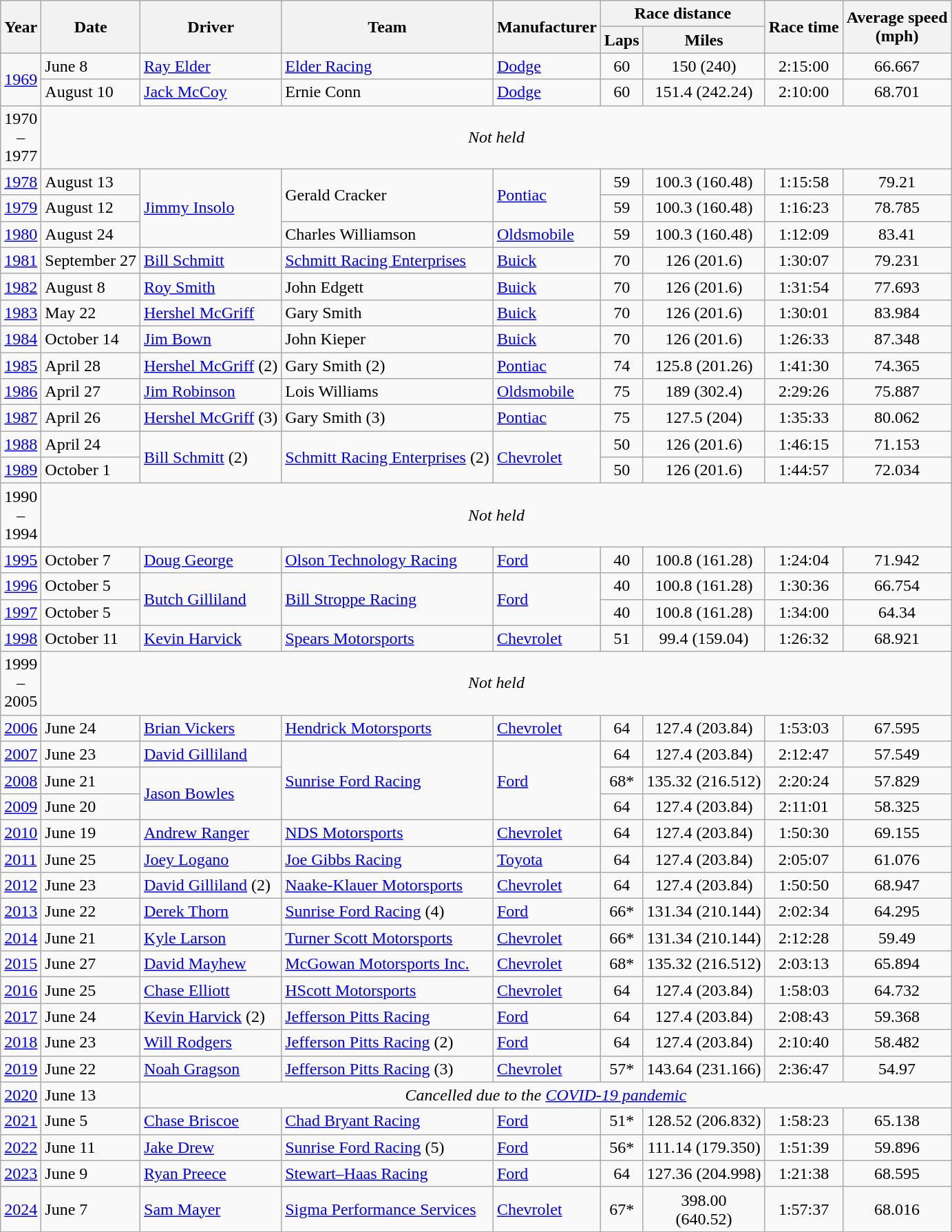<table class="wikitable">
<tr>
<th rowspan="2">Year</th>
<th rowspan="2">Date</th>
<th rowspan="2">Driver</th>
<th rowspan="2">Team</th>
<th rowspan="2">Manufacturer</th>
<th colspan="2">Race distance</th>
<th rowspan="2">Race time</th>
<th rowspan="2">Average speed<br>(mph)</th>
</tr>
<tr>
<th>Laps</th>
<th>Miles</th>
</tr>
<tr>
<td rowspan=2><a href='#'>1969</a></td>
<td>June 8</td>
<td><a href='#'>Ray Elder</a></td>
<td><a href='#'>Elder Racing</a></td>
<td><a href='#'>Dodge</a></td>
<td align="center">60</td>
<td align="center">150 (240)</td>
<td align="center">2:15:00</td>
<td align="center">66.667</td>
</tr>
<tr>
<td>August 10</td>
<td><a href='#'>Jack McCoy</a></td>
<td>Ernie Conn</td>
<td><a href='#'>Dodge</a></td>
<td align="center">60</td>
<td align="center">151.4 (242.24)</td>
<td align="center">2:10:00</td>
<td align="center">68.701</td>
</tr>
<tr>
<td align=center>1970<br>–<br>1977</td>
<td colspan="10" align="center"><em>Not held</em></td>
</tr>
<tr>
<td><a href='#'>1978</a></td>
<td>August 13</td>
<td rowspan=3><a href='#'>Jimmy Insolo</a></td>
<td rowspan=2>Gerald Cracker</td>
<td rowspan=2><a href='#'>Pontiac</a></td>
<td align="center">59</td>
<td align="center">100.3 (160.48)</td>
<td align="center">1:15:58</td>
<td align="center">79.21</td>
</tr>
<tr>
<td><a href='#'>1979</a></td>
<td>August 12</td>
<td align="center">59</td>
<td align="center">100.3 (160.48)</td>
<td align="center">1:16:23</td>
<td align="center">78.785</td>
</tr>
<tr>
<td><a href='#'>1980</a></td>
<td>August 24</td>
<td>Charles Williamson</td>
<td><a href='#'>Oldsmobile</a></td>
<td align="center">59</td>
<td align="center">100.3 (160.48)</td>
<td align="center">1:12:09</td>
<td align="center">83.41</td>
</tr>
<tr>
<td><a href='#'>1981</a></td>
<td>September 27</td>
<td><a href='#'>Bill Schmitt</a></td>
<td><a href='#'>Schmitt Racing Enterprises</a></td>
<td><a href='#'>Buick</a></td>
<td align="center">70</td>
<td align="center">126 (201.6)</td>
<td align="center">1:30:07</td>
<td align="center">79.231</td>
</tr>
<tr>
<td><a href='#'>1982</a></td>
<td>August 8</td>
<td><a href='#'>Roy Smith</a></td>
<td>John Edgett</td>
<td><a href='#'>Buick</a></td>
<td align="center">70</td>
<td align="center">126 (201.6)</td>
<td align="center">1:31:54</td>
<td align="center">77.693</td>
</tr>
<tr>
<td><a href='#'>1983</a></td>
<td>May 22</td>
<td><a href='#'>Hershel McGriff</a></td>
<td>Gary Smith</td>
<td><a href='#'>Buick</a></td>
<td align="center">70</td>
<td align="center">126 (201.6)</td>
<td align="center">1:30:01</td>
<td align="center">83.984</td>
</tr>
<tr>
<td><a href='#'>1984</a></td>
<td>October 14</td>
<td><a href='#'>Jim Bown</a></td>
<td>John Kieper</td>
<td><a href='#'>Buick</a></td>
<td align="center">70</td>
<td align="center">126 (201.6)</td>
<td align="center">1:26:33</td>
<td align="center">87.348</td>
</tr>
<tr>
<td><a href='#'>1985</a></td>
<td>April 28</td>
<td><a href='#'>Hershel McGriff</a> (2)</td>
<td>Gary Smith (2)</td>
<td><a href='#'>Pontiac</a></td>
<td align="center">74</td>
<td align="center">125.8 (201.26)</td>
<td align="center">1:41:30</td>
<td align="center">74.365</td>
</tr>
<tr>
<td><a href='#'>1986</a></td>
<td>April 27</td>
<td><a href='#'>Jim Robinson</a></td>
<td>Lois Williams</td>
<td><a href='#'>Oldsmobile</a></td>
<td align="center">75</td>
<td align="center">189 (302.4)</td>
<td align="center">2:29:26</td>
<td align="center">75.887</td>
</tr>
<tr>
<td><a href='#'>1987</a></td>
<td>April 26</td>
<td><a href='#'>Hershel McGriff</a> (3)</td>
<td>Gary Smith (3)</td>
<td><a href='#'>Pontiac</a></td>
<td align="center">75</td>
<td align="center">127.5 (204)</td>
<td align="center">1:35:33</td>
<td align="center">80.062</td>
</tr>
<tr>
<td><a href='#'>1988</a></td>
<td>April 24</td>
<td rowspan=2><a href='#'>Bill Schmitt</a> (2)</td>
<td rowspan=2><a href='#'>Schmitt Racing Enterprises</a> (2)</td>
<td rowspan=2><a href='#'>Chevrolet</a></td>
<td align="center">50</td>
<td align="center">126 (201.6)</td>
<td align="center">1:46:15</td>
<td align="center">71.153</td>
</tr>
<tr>
<td><a href='#'>1989</a></td>
<td>October 1</td>
<td align="center">50</td>
<td align="center">126 (201.6)</td>
<td align="center">1:44:57</td>
<td align="center">72.034</td>
</tr>
<tr>
<td align=center>1990<br>–<br>1994</td>
<td colspan="10" align="center"><em>Not held</em></td>
</tr>
<tr>
<td><a href='#'>1995</a></td>
<td>October 7</td>
<td><a href='#'>Doug George</a></td>
<td><a href='#'>Olson Technology Racing</a></td>
<td><a href='#'>Ford</a></td>
<td align="center">40</td>
<td align="center">100.8 (161.28)</td>
<td align="center">1:24:04</td>
<td align="center">71.942</td>
</tr>
<tr>
<td><a href='#'>1996</a></td>
<td>October 5</td>
<td rowspan=2><a href='#'>Butch Gilliland</a></td>
<td rowspan=2><a href='#'>Bill Stroppe Racing</a></td>
<td rowspan=2><a href='#'>Ford</a></td>
<td align="center">40</td>
<td align="center">100.8 (161.28)</td>
<td align="center">1:30:36</td>
<td align="center">66.754</td>
</tr>
<tr>
<td><a href='#'>1997</a></td>
<td>October 5</td>
<td align="center">40</td>
<td align="center">100.8 (161.28)</td>
<td align="center">1:34:00</td>
<td align="center">64.34</td>
</tr>
<tr>
<td><a href='#'>1998</a></td>
<td>October 11</td>
<td><a href='#'>Kevin Harvick</a></td>
<td><a href='#'>Spears Motorsports</a></td>
<td><a href='#'>Chevrolet</a></td>
<td align="center">51</td>
<td align="center">99.4 (159.04)</td>
<td align="center">1:26:32</td>
<td align="center">68.921</td>
</tr>
<tr>
<td align=center>1999<br>–<br>2005</td>
<td colspan="10" align="center"><em>Not held</em></td>
</tr>
<tr>
<td><a href='#'>2006</a></td>
<td>June 24</td>
<td><a href='#'>Brian Vickers</a></td>
<td><a href='#'>Hendrick Motorsports</a></td>
<td><a href='#'>Chevrolet</a></td>
<td align="center">64</td>
<td align="center">127.4 (203.84)</td>
<td align="center">1:53:03</td>
<td align="center">67.595</td>
</tr>
<tr>
<td><a href='#'>2007</a></td>
<td>June 23</td>
<td><a href='#'>David Gilliland</a></td>
<td rowspan=3><a href='#'>Sunrise Ford Racing</a></td>
<td rowspan=3><a href='#'>Ford</a></td>
<td align="center">64</td>
<td align="center">127.4 (203.84)</td>
<td align="center">2:12:47</td>
<td align="center">57.549</td>
</tr>
<tr>
<td><a href='#'>2008</a></td>
<td>June 21</td>
<td rowspan=2><a href='#'>Jason Bowles</a></td>
<td align="center">68*</td>
<td align="center">135.32 (216.512)</td>
<td align="center">2:20:24</td>
<td align="center">57.829</td>
</tr>
<tr>
<td><a href='#'>2009</a></td>
<td>June 20</td>
<td align="center">64</td>
<td align="center">127.4 (203.84)</td>
<td align="center">2:11:01</td>
<td align="center">58.325</td>
</tr>
<tr>
<td><a href='#'>2010</a></td>
<td>June 19</td>
<td><a href='#'>Andrew Ranger</a></td>
<td><a href='#'>NDS Motorsports</a></td>
<td><a href='#'>Chevrolet</a></td>
<td align="center">64</td>
<td align="center">127.4 (203.84)</td>
<td align="center">1:50:30</td>
<td align="center">69.155</td>
</tr>
<tr>
<td><a href='#'>2011</a></td>
<td>June 25</td>
<td><a href='#'>Joey Logano</a></td>
<td><a href='#'>Joe Gibbs Racing</a></td>
<td><a href='#'>Toyota</a></td>
<td align="center">64</td>
<td align="center">127.4 (203.84)</td>
<td align="center">2:05:07</td>
<td align="center">61.076</td>
</tr>
<tr>
<td><a href='#'>2012</a></td>
<td>June 23</td>
<td><a href='#'>David Gilliland</a> (2)</td>
<td><a href='#'>Naake-Klauer Motorsports</a></td>
<td><a href='#'>Chevrolet</a></td>
<td align="center">64</td>
<td align="center">127.4 (203.84)</td>
<td align="center">1:50:50</td>
<td align="center">68.947</td>
</tr>
<tr>
<td><a href='#'>2013</a></td>
<td>June 22</td>
<td><a href='#'>Derek Thorn</a></td>
<td><a href='#'>Sunrise Ford Racing</a> (4)</td>
<td><a href='#'>Ford</a></td>
<td align="center">66*</td>
<td align="center">131.34 (210.144)</td>
<td align="center">2:02:34</td>
<td align="center">64.295</td>
</tr>
<tr>
<td><a href='#'>2014</a></td>
<td>June 21</td>
<td><a href='#'>Kyle Larson</a></td>
<td><a href='#'>Turner Scott Motorsports</a></td>
<td><a href='#'>Chevrolet</a></td>
<td align="center">66*</td>
<td align="center">131.34 (210.144)</td>
<td align="center">2:12:28</td>
<td align="center">59.49</td>
</tr>
<tr>
<td><a href='#'>2015</a></td>
<td>June 27</td>
<td><a href='#'>David Mayhew</a></td>
<td><a href='#'>McGowan Motorsports Inc.</a></td>
<td><a href='#'>Chevrolet</a></td>
<td align="center">68*</td>
<td align="center">135.32 (216.512)</td>
<td align="center">2:03:13</td>
<td align="center">65.894</td>
</tr>
<tr>
<td><a href='#'>2016</a></td>
<td>June 25</td>
<td><a href='#'>Chase Elliott</a></td>
<td><a href='#'>HScott Motorsports</a></td>
<td><a href='#'>Chevrolet</a></td>
<td align="center">64</td>
<td align="center">127.4 (203.84)</td>
<td align="center">1:58:03</td>
<td align="center">64.732</td>
</tr>
<tr>
<td><a href='#'>2017</a></td>
<td>June 24</td>
<td><a href='#'>Kevin Harvick</a> (2)</td>
<td><a href='#'>Jefferson Pitts Racing</a></td>
<td><a href='#'>Ford</a></td>
<td align="center">64</td>
<td align="center">127.4 (203.84)</td>
<td align="center">2:08:43</td>
<td align="center">59.368</td>
</tr>
<tr>
<td><a href='#'>2018</a></td>
<td>June 23</td>
<td><a href='#'>Will Rodgers</a></td>
<td><a href='#'>Jefferson Pitts Racing</a> (2)</td>
<td><a href='#'>Ford</a></td>
<td align="center">64</td>
<td align="center">127.4 (203.84)</td>
<td align="center">2:10:40</td>
<td align="center">58.482</td>
</tr>
<tr>
<td><a href='#'>2019</a></td>
<td>June 22</td>
<td><a href='#'>Noah Gragson</a></td>
<td><a href='#'>Jefferson Pitts Racing</a> (3)</td>
<td><a href='#'>Chevrolet</a></td>
<td align="center">57*</td>
<td align="center">143.64 (231.166)</td>
<td align="center">2:36:47</td>
<td align="center">54.97</td>
</tr>
<tr>
<td><a href='#'>2020</a></td>
<td>June 13</td>
<td colspan=8 align=center><em>Cancelled due to the <a href='#'>COVID-19 pandemic</a></em></td>
</tr>
<tr>
<td><a href='#'>2021</a></td>
<td>June 5</td>
<td><a href='#'>Chase Briscoe</a></td>
<td><a href='#'>Chad Bryant Racing</a></td>
<td><a href='#'>Ford</a></td>
<td align="center">51*</td>
<td align="center">128.52 (206.832)</td>
<td align="center">1:58:23</td>
<td align="center">65.138</td>
</tr>
<tr>
<td><a href='#'>2022</a></td>
<td>June 11</td>
<td><a href='#'>Jake Drew</a></td>
<td><a href='#'>Sunrise Ford Racing</a> (5)</td>
<td><a href='#'>Ford</a></td>
<td align="center">56*</td>
<td align="center">111.14 (179.350)</td>
<td align="center">1:51:39</td>
<td align="center">59.896</td>
</tr>
<tr>
<td><a href='#'>2023</a></td>
<td>June 9</td>
<td><a href='#'>Ryan Preece</a></td>
<td><a href='#'>Stewart–Haas Racing</a></td>
<td><a href='#'>Ford</a></td>
<td align="center">64</td>
<td align="center">127.36 (204.998)</td>
<td align="center">1:21:38</td>
<td align="center">68.595</td>
</tr>
<tr>
<td><a href='#'>2024</a></td>
<td>June 7</td>
<td><a href='#'>Sam Mayer</a></td>
<td><a href='#'>Sigma Performance Services</a></td>
<td><a href='#'>Chevrolet</a></td>
<td align="center">67*</td>
<td align="center">398.00<br>(640.52)</td>
<td align="center">1:57:37</td>
<td align="center">68.016</td>
</tr>
</table>
